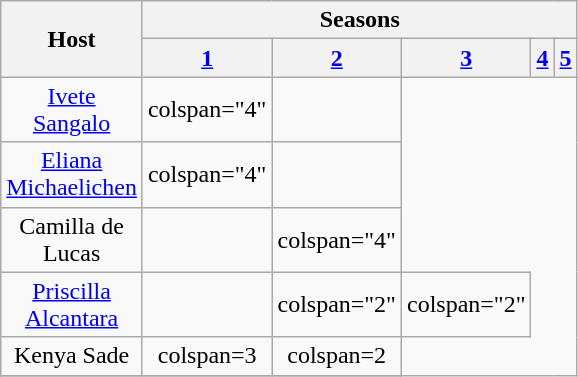<table class="wikitable" style="text-align:center; width:25%">
<tr>
<th rowspan=2 width="15%">Host</th>
<th colspan=5>Seasons</th>
</tr>
<tr>
<th width="5%"><a href='#'>1</a></th>
<th width="5%"><a href='#'>2</a></th>
<th width="5%"><a href='#'>3</a></th>
<th width="5%"><a href='#'>4</a></th>
<th width="5%"><a href='#'>5</a></th>
</tr>
<tr>
<td><a href='#'>Ivete Sangalo</a></td>
<td>colspan="4" </td>
<td></td>
</tr>
<tr>
<td><a href='#'>Eliana Michaelichen</a></td>
<td>colspan="4" </td>
<td></td>
</tr>
<tr>
<td>Camilla de Lucas</td>
<td></td>
<td>colspan="4" </td>
</tr>
<tr>
<td><a href='#'>Priscilla Alcantara</a></td>
<td></td>
<td>colspan="2" </td>
<td>colspan="2" </td>
</tr>
<tr>
<td>Kenya Sade</td>
<td>colspan=3 </td>
<td>colspan=2 </td>
</tr>
<tr>
</tr>
</table>
